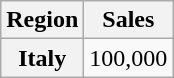<table class="wikitable sortable plainrowheaders">
<tr>
<th scope="col">Region</th>
<th scope="col">Sales</th>
</tr>
<tr>
<th scope="row">Italy</th>
<td>100,000</td>
</tr>
</table>
